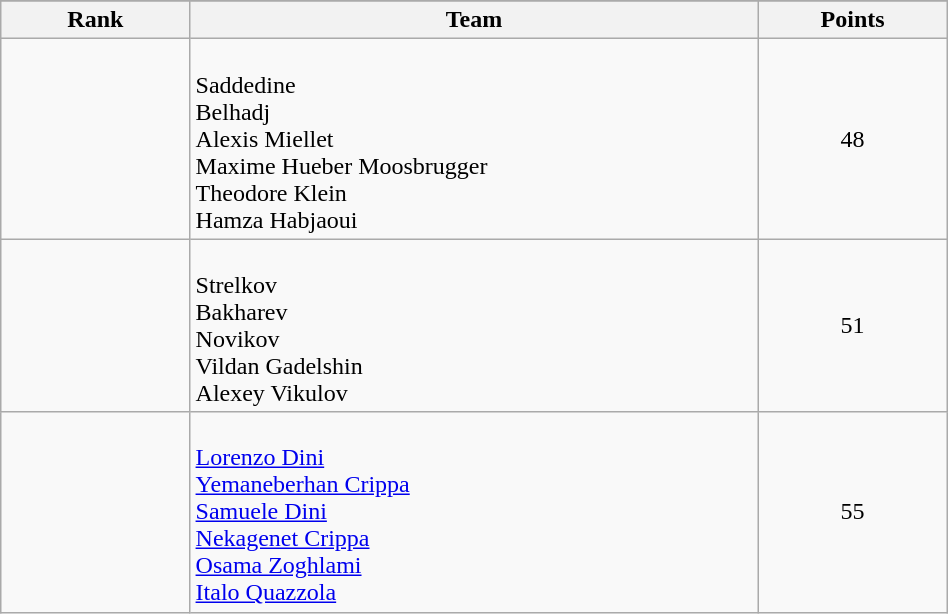<table class="wikitable" style="text-align:center;" width="50%">
<tr>
</tr>
<tr>
<th width=10%>Rank</th>
<th width=30%>Team</th>
<th width=10%>Points</th>
</tr>
<tr>
<td></td>
<td align="left"><br>Saddedine<br>Belhadj<br>Alexis Miellet<br>Maxime Hueber Moosbrugger<br>Theodore Klein<br>Hamza Habjaoui</td>
<td>48</td>
</tr>
<tr>
<td></td>
<td align="left"><br>Strelkov<br>Bakharev<br>Novikov<br>Vildan Gadelshin<br>Alexey Vikulov</td>
<td>51</td>
</tr>
<tr>
<td></td>
<td align="left"><br><a href='#'>Lorenzo Dini</a><br><a href='#'>Yemaneberhan Crippa</a><br><a href='#'>Samuele Dini</a><br><a href='#'>Nekagenet Crippa</a><br><a href='#'>Osama Zoghlami</a><br><a href='#'>Italo Quazzola</a></td>
<td>55</td>
</tr>
</table>
